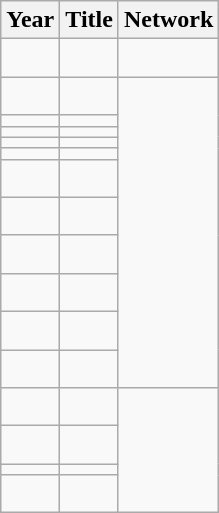<table class="wikitable">
<tr>
<th>Year</th>
<th>Title</th>
<th>Network</th>
</tr>
<tr>
<td><br></td>
<td><em></em></td>
<td></td>
</tr>
<tr>
<td><br></td>
<td><em></em></td>
<td rowspan="11"></td>
</tr>
<tr>
<td></td>
<td><em></em></td>
</tr>
<tr>
<td></td>
<td><em></em></td>
</tr>
<tr>
<td></td>
<td><em></em></td>
</tr>
<tr>
<td></td>
<td><em></em></td>
</tr>
<tr>
<td><br></td>
<td><em></em></td>
</tr>
<tr>
<td><br></td>
<td><em></em></td>
</tr>
<tr>
<td><br></td>
<td><em></em></td>
</tr>
<tr>
<td><br></td>
<td><em></em></td>
</tr>
<tr>
<td><br></td>
<td><em></em></td>
</tr>
<tr>
<td><br></td>
<td><em></em></td>
</tr>
<tr>
<td><br></td>
<td><em></em></td>
<td rowspan="4"></td>
</tr>
<tr>
<td><br></td>
<td><em></em></td>
</tr>
<tr>
<td></td>
<td><em></em></td>
</tr>
<tr>
<td><br></td>
<td><em></em></td>
</tr>
</table>
